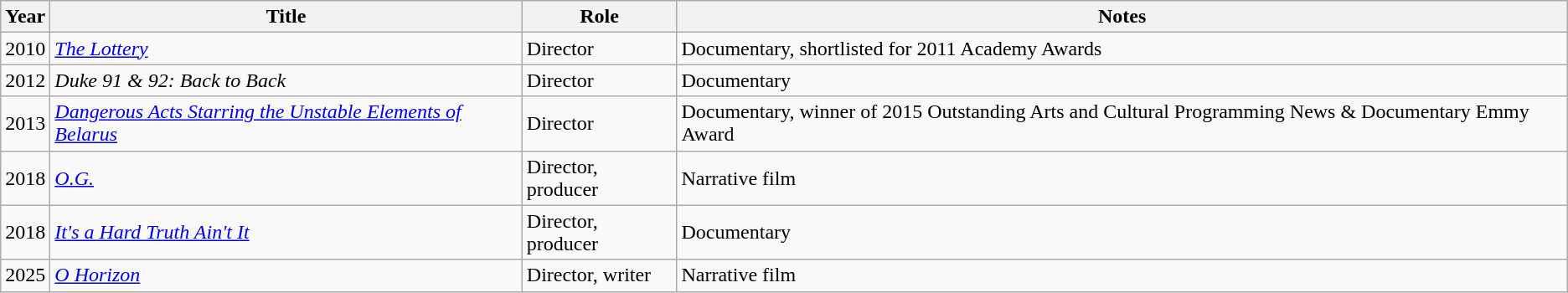<table class="wikitable">
<tr>
<th>Year</th>
<th>Title</th>
<th>Role</th>
<th>Notes</th>
</tr>
<tr>
<td>2010</td>
<td><em><a href='#'>The Lottery</a></em></td>
<td>Director</td>
<td>Documentary, shortlisted for 2011 Academy Awards</td>
</tr>
<tr>
<td>2012</td>
<td><em>Duke 91 & 92: Back to Back</em></td>
<td>Director</td>
<td>Documentary</td>
</tr>
<tr>
<td>2013</td>
<td><em><a href='#'>Dangerous Acts Starring the Unstable Elements of Belarus</a></em></td>
<td>Director</td>
<td>Documentary, winner of 2015 Outstanding Arts and Cultural Programming News & Documentary Emmy Award</td>
</tr>
<tr>
<td>2018</td>
<td><em><a href='#'>O.G.</a></em></td>
<td>Director, producer</td>
<td>Narrative film</td>
</tr>
<tr>
<td>2018</td>
<td><em><a href='#'>It's a Hard Truth Ain't It</a></em></td>
<td>Director, producer</td>
<td>Documentary</td>
</tr>
<tr>
<td>2025</td>
<td><em><a href='#'>O Horizon</a></em></td>
<td>Director, writer</td>
<td>Narrative film</td>
</tr>
</table>
